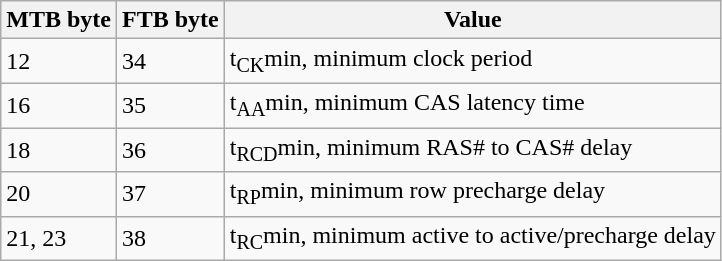<table class=wikitable>
<tr>
<th>MTB byte</th>
<th>FTB byte</th>
<th>Value</th>
</tr>
<tr>
<td>12</td>
<td>34</td>
<td>t<sub>CK</sub>min, minimum clock period</td>
</tr>
<tr>
<td>16</td>
<td>35</td>
<td>t<sub>AA</sub>min, minimum CAS latency time</td>
</tr>
<tr>
<td>18</td>
<td>36</td>
<td>t<sub>RCD</sub>min, minimum RAS# to CAS# delay</td>
</tr>
<tr>
<td>20</td>
<td>37</td>
<td>t<sub>RP</sub>min, minimum row precharge delay</td>
</tr>
<tr>
<td>21, 23</td>
<td>38</td>
<td>t<sub>RC</sub>min, minimum active to active/precharge delay</td>
</tr>
</table>
